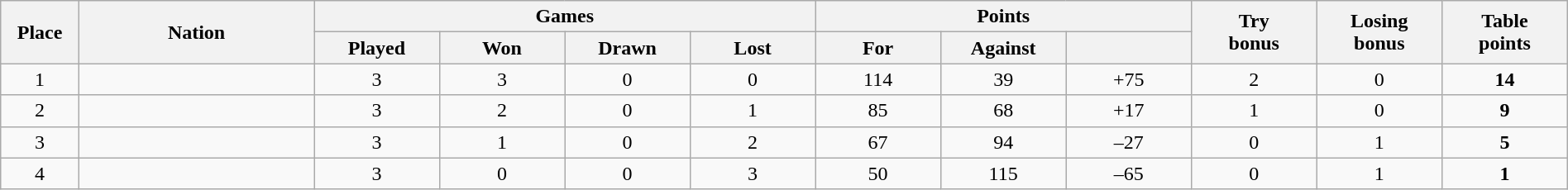<table class="wikitable" style="width:100%;text-align:center">
<tr>
<th rowspan="2" style="width:5%">Place</th>
<th rowspan="2" style="width:15%">Nation</th>
<th colspan="4" style="width:32%">Games</th>
<th colspan="3" style="width:18%">Points</th>
<th rowspan="2" style="width:8%">Try<br>bonus</th>
<th rowspan="2" style="width:8%">Losing<br>bonus</th>
<th rowspan="2" style="width:10%">Table<br>points</th>
</tr>
<tr>
<th style="width:8%">Played</th>
<th style="width:8%">Won</th>
<th style="width:8%">Drawn</th>
<th style="width:8%">Lost</th>
<th style="width:8%">For</th>
<th style="width:8%">Against</th>
<th style="width:8%"></th>
</tr>
<tr>
<td>1</td>
<td align="left"></td>
<td>3</td>
<td>3</td>
<td>0</td>
<td>0</td>
<td>114</td>
<td>39</td>
<td>+75</td>
<td>2</td>
<td>0</td>
<td><strong>14</strong></td>
</tr>
<tr>
<td>2</td>
<td align="left"></td>
<td>3</td>
<td>2</td>
<td>0</td>
<td>1</td>
<td>85</td>
<td>68</td>
<td>+17</td>
<td>1</td>
<td>0</td>
<td><strong>9</strong></td>
</tr>
<tr>
<td>3</td>
<td align="left"></td>
<td>3</td>
<td>1</td>
<td>0</td>
<td>2</td>
<td>67</td>
<td>94</td>
<td>–27</td>
<td>0</td>
<td>1</td>
<td><strong>5</strong></td>
</tr>
<tr>
<td>4</td>
<td align="left"></td>
<td>3</td>
<td>0</td>
<td>0</td>
<td>3</td>
<td>50</td>
<td>115</td>
<td>–65</td>
<td>0</td>
<td>1</td>
<td><strong>1</strong></td>
</tr>
</table>
